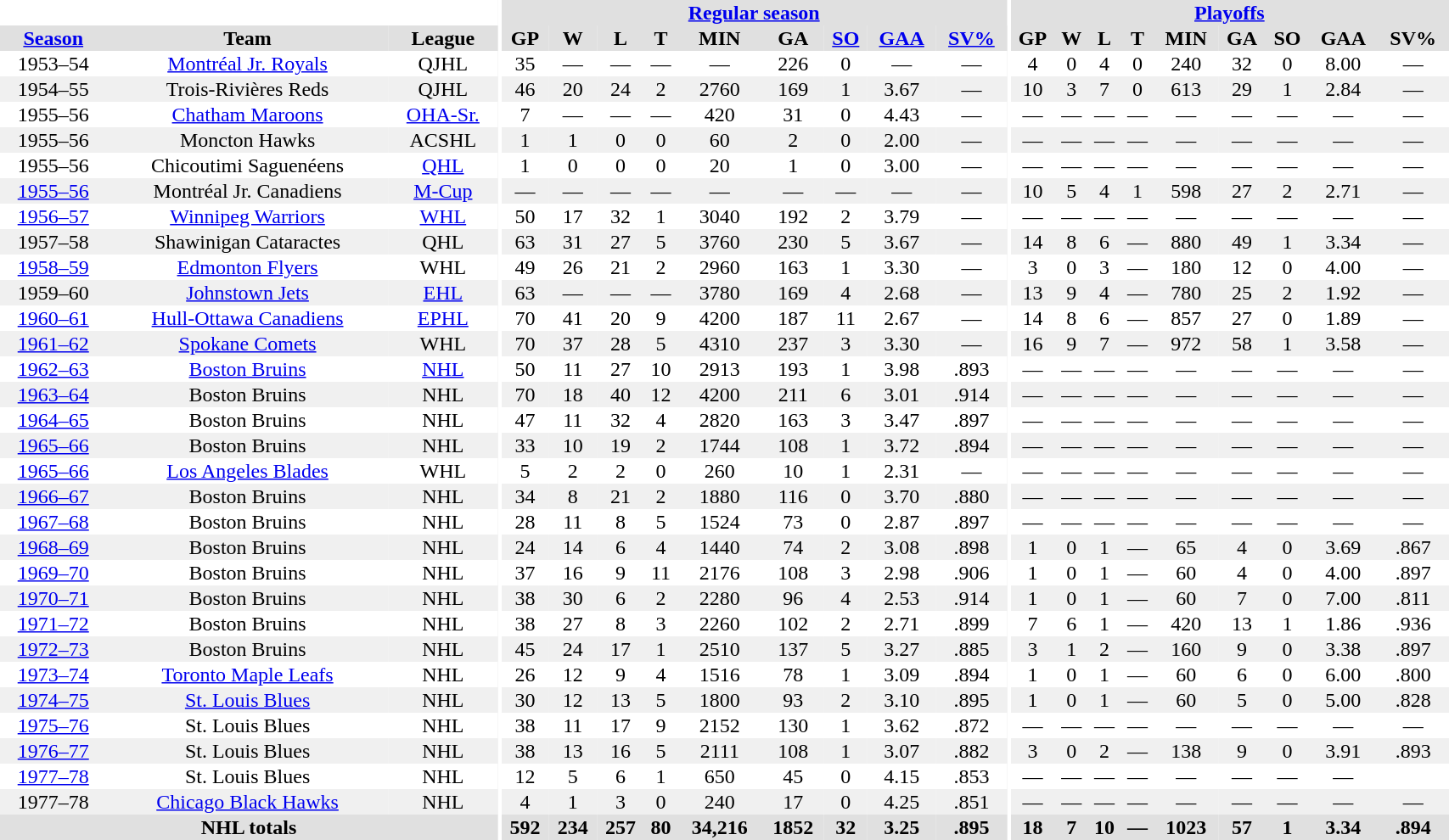<table border="0" cellpadding="1" cellspacing="0" style="width:90%; text-align:center;">
<tr bgcolor="#e0e0e0">
<th colspan="3" bgcolor="#ffffff"></th>
<th rowspan="99" bgcolor="#ffffff"></th>
<th colspan="9" bgcolor="#e0e0e0"><a href='#'>Regular season</a></th>
<th rowspan="99" bgcolor="#ffffff"></th>
<th colspan="9" bgcolor="#e0e0e0"><a href='#'>Playoffs</a></th>
</tr>
<tr bgcolor="#e0e0e0">
<th><a href='#'>Season</a></th>
<th>Team</th>
<th>League</th>
<th>GP</th>
<th>W</th>
<th>L</th>
<th>T</th>
<th>MIN</th>
<th>GA</th>
<th><a href='#'>SO</a></th>
<th><a href='#'>GAA</a></th>
<th><a href='#'>SV%</a></th>
<th>GP</th>
<th>W</th>
<th>L</th>
<th>T</th>
<th>MIN</th>
<th>GA</th>
<th>SO</th>
<th>GAA</th>
<th>SV%</th>
</tr>
<tr>
<td>1953–54</td>
<td><a href='#'>Montréal Jr. Royals</a></td>
<td>QJHL</td>
<td>35</td>
<td>—</td>
<td>—</td>
<td>—</td>
<td>—</td>
<td>226</td>
<td>0</td>
<td>—</td>
<td>—</td>
<td>4</td>
<td>0</td>
<td>4</td>
<td>0</td>
<td>240</td>
<td>32</td>
<td>0</td>
<td>8.00</td>
<td>—</td>
</tr>
<tr bgcolor="#f0f0f0">
<td>1954–55</td>
<td>Trois-Rivières Reds</td>
<td>QJHL</td>
<td>46</td>
<td>20</td>
<td>24</td>
<td>2</td>
<td>2760</td>
<td>169</td>
<td>1</td>
<td>3.67</td>
<td>—</td>
<td>10</td>
<td>3</td>
<td>7</td>
<td>0</td>
<td>613</td>
<td>29</td>
<td>1</td>
<td>2.84</td>
<td>—</td>
</tr>
<tr>
<td>1955–56</td>
<td><a href='#'>Chatham Maroons</a></td>
<td><a href='#'>OHA-Sr.</a></td>
<td>7</td>
<td>—</td>
<td>—</td>
<td>—</td>
<td>420</td>
<td>31</td>
<td>0</td>
<td>4.43</td>
<td>—</td>
<td>—</td>
<td>—</td>
<td>—</td>
<td>—</td>
<td>—</td>
<td>—</td>
<td>—</td>
<td>—</td>
<td>—</td>
</tr>
<tr bgcolor="#f0f0f0">
<td>1955–56</td>
<td>Moncton Hawks</td>
<td>ACSHL</td>
<td>1</td>
<td>1</td>
<td>0</td>
<td>0</td>
<td>60</td>
<td>2</td>
<td>0</td>
<td>2.00</td>
<td>—</td>
<td>—</td>
<td>—</td>
<td>—</td>
<td>—</td>
<td>—</td>
<td>—</td>
<td>—</td>
<td>—</td>
<td>—</td>
</tr>
<tr>
<td>1955–56</td>
<td>Chicoutimi Saguenéens</td>
<td><a href='#'>QHL</a></td>
<td>1</td>
<td>0</td>
<td>0</td>
<td>0</td>
<td>20</td>
<td>1</td>
<td>0</td>
<td>3.00</td>
<td>—</td>
<td>—</td>
<td>—</td>
<td>—</td>
<td>—</td>
<td>—</td>
<td>—</td>
<td>—</td>
<td>—</td>
<td>—</td>
</tr>
<tr bgcolor="#f0f0f0">
<td><a href='#'>1955–56</a></td>
<td>Montréal Jr. Canadiens</td>
<td><a href='#'>M-Cup</a></td>
<td>—</td>
<td>—</td>
<td>—</td>
<td>—</td>
<td>—</td>
<td>—</td>
<td>—</td>
<td>—</td>
<td>—</td>
<td>10</td>
<td>5</td>
<td>4</td>
<td>1</td>
<td>598</td>
<td>27</td>
<td>2</td>
<td>2.71</td>
<td>—</td>
</tr>
<tr>
<td><a href='#'>1956–57</a></td>
<td><a href='#'>Winnipeg Warriors</a></td>
<td><a href='#'>WHL</a></td>
<td>50</td>
<td>17</td>
<td>32</td>
<td>1</td>
<td>3040</td>
<td>192</td>
<td>2</td>
<td>3.79</td>
<td>—</td>
<td>—</td>
<td>—</td>
<td>—</td>
<td>—</td>
<td>—</td>
<td>—</td>
<td>—</td>
<td>—</td>
<td>—</td>
</tr>
<tr bgcolor="#f0f0f0">
<td>1957–58</td>
<td>Shawinigan Cataractes</td>
<td>QHL</td>
<td>63</td>
<td>31</td>
<td>27</td>
<td>5</td>
<td>3760</td>
<td>230</td>
<td>5</td>
<td>3.67</td>
<td>—</td>
<td>14</td>
<td>8</td>
<td>6</td>
<td>—</td>
<td>880</td>
<td>49</td>
<td>1</td>
<td>3.34</td>
<td>—</td>
</tr>
<tr>
<td><a href='#'>1958–59</a></td>
<td><a href='#'>Edmonton Flyers</a></td>
<td>WHL</td>
<td>49</td>
<td>26</td>
<td>21</td>
<td>2</td>
<td>2960</td>
<td>163</td>
<td>1</td>
<td>3.30</td>
<td>—</td>
<td>3</td>
<td>0</td>
<td>3</td>
<td>—</td>
<td>180</td>
<td>12</td>
<td>0</td>
<td>4.00</td>
<td>—</td>
</tr>
<tr bgcolor="#f0f0f0">
<td>1959–60</td>
<td><a href='#'>Johnstown Jets</a></td>
<td><a href='#'>EHL</a></td>
<td>63</td>
<td>—</td>
<td>—</td>
<td>—</td>
<td>3780</td>
<td>169</td>
<td>4</td>
<td>2.68</td>
<td>—</td>
<td>13</td>
<td>9</td>
<td>4</td>
<td>—</td>
<td>780</td>
<td>25</td>
<td>2</td>
<td>1.92</td>
<td>—</td>
</tr>
<tr>
<td><a href='#'>1960–61</a></td>
<td><a href='#'>Hull-Ottawa Canadiens</a></td>
<td><a href='#'>EPHL</a></td>
<td>70</td>
<td>41</td>
<td>20</td>
<td>9</td>
<td>4200</td>
<td>187</td>
<td>11</td>
<td>2.67</td>
<td>—</td>
<td>14</td>
<td>8</td>
<td>6</td>
<td>—</td>
<td>857</td>
<td>27</td>
<td>0</td>
<td>1.89</td>
<td>—</td>
</tr>
<tr bgcolor="#f0f0f0">
<td><a href='#'>1961–62</a></td>
<td><a href='#'>Spokane Comets</a></td>
<td>WHL</td>
<td>70</td>
<td>37</td>
<td>28</td>
<td>5</td>
<td>4310</td>
<td>237</td>
<td>3</td>
<td>3.30</td>
<td>—</td>
<td>16</td>
<td>9</td>
<td>7</td>
<td>—</td>
<td>972</td>
<td>58</td>
<td>1</td>
<td>3.58</td>
<td>—</td>
</tr>
<tr>
<td><a href='#'>1962–63</a></td>
<td><a href='#'>Boston Bruins</a></td>
<td><a href='#'>NHL</a></td>
<td>50</td>
<td>11</td>
<td>27</td>
<td>10</td>
<td>2913</td>
<td>193</td>
<td>1</td>
<td>3.98</td>
<td>.893</td>
<td>—</td>
<td>—</td>
<td>—</td>
<td>—</td>
<td>—</td>
<td>—</td>
<td>—</td>
<td>—</td>
<td>—</td>
</tr>
<tr bgcolor="#f0f0f0">
<td><a href='#'>1963–64</a></td>
<td>Boston Bruins</td>
<td>NHL</td>
<td>70</td>
<td>18</td>
<td>40</td>
<td>12</td>
<td>4200</td>
<td>211</td>
<td>6</td>
<td>3.01</td>
<td>.914</td>
<td>—</td>
<td>—</td>
<td>—</td>
<td>—</td>
<td>—</td>
<td>—</td>
<td>—</td>
<td>—</td>
<td>—</td>
</tr>
<tr>
<td><a href='#'>1964–65</a></td>
<td>Boston Bruins</td>
<td>NHL</td>
<td>47</td>
<td>11</td>
<td>32</td>
<td>4</td>
<td>2820</td>
<td>163</td>
<td>3</td>
<td>3.47</td>
<td>.897</td>
<td>—</td>
<td>—</td>
<td>—</td>
<td>—</td>
<td>—</td>
<td>—</td>
<td>—</td>
<td>—</td>
<td>—</td>
</tr>
<tr bgcolor="#f0f0f0">
<td><a href='#'>1965–66</a></td>
<td>Boston Bruins</td>
<td>NHL</td>
<td>33</td>
<td>10</td>
<td>19</td>
<td>2</td>
<td>1744</td>
<td>108</td>
<td>1</td>
<td>3.72</td>
<td>.894</td>
<td>—</td>
<td>—</td>
<td>—</td>
<td>—</td>
<td>—</td>
<td>—</td>
<td>—</td>
<td>—</td>
<td>—</td>
</tr>
<tr>
<td><a href='#'>1965–66</a></td>
<td><a href='#'>Los Angeles Blades</a></td>
<td>WHL</td>
<td>5</td>
<td>2</td>
<td>2</td>
<td>0</td>
<td>260</td>
<td>10</td>
<td>1</td>
<td>2.31</td>
<td>—</td>
<td>—</td>
<td>—</td>
<td>—</td>
<td>—</td>
<td>—</td>
<td>—</td>
<td>—</td>
<td>—</td>
<td>—</td>
</tr>
<tr bgcolor="#f0f0f0">
<td><a href='#'>1966–67</a></td>
<td>Boston Bruins</td>
<td>NHL</td>
<td>34</td>
<td>8</td>
<td>21</td>
<td>2</td>
<td>1880</td>
<td>116</td>
<td>0</td>
<td>3.70</td>
<td>.880</td>
<td>—</td>
<td>—</td>
<td>—</td>
<td>—</td>
<td>—</td>
<td>—</td>
<td>—</td>
<td>—</td>
<td>—</td>
</tr>
<tr>
<td><a href='#'>1967–68</a></td>
<td>Boston Bruins</td>
<td>NHL</td>
<td>28</td>
<td>11</td>
<td>8</td>
<td>5</td>
<td>1524</td>
<td>73</td>
<td>0</td>
<td>2.87</td>
<td>.897</td>
<td>—</td>
<td>—</td>
<td>—</td>
<td>—</td>
<td>—</td>
<td>—</td>
<td>—</td>
<td>—</td>
<td>—</td>
</tr>
<tr bgcolor="#f0f0f0">
<td><a href='#'>1968–69</a></td>
<td>Boston Bruins</td>
<td>NHL</td>
<td>24</td>
<td>14</td>
<td>6</td>
<td>4</td>
<td>1440</td>
<td>74</td>
<td>2</td>
<td>3.08</td>
<td>.898</td>
<td>1</td>
<td>0</td>
<td>1</td>
<td>—</td>
<td>65</td>
<td>4</td>
<td>0</td>
<td>3.69</td>
<td>.867</td>
</tr>
<tr>
<td><a href='#'>1969–70</a></td>
<td>Boston Bruins</td>
<td>NHL</td>
<td>37</td>
<td>16</td>
<td>9</td>
<td>11</td>
<td>2176</td>
<td>108</td>
<td>3</td>
<td>2.98</td>
<td>.906</td>
<td>1</td>
<td>0</td>
<td>1</td>
<td>—</td>
<td>60</td>
<td>4</td>
<td>0</td>
<td>4.00</td>
<td>.897</td>
</tr>
<tr bgcolor="#f0f0f0">
<td><a href='#'>1970–71</a></td>
<td>Boston Bruins</td>
<td>NHL</td>
<td>38</td>
<td>30</td>
<td>6</td>
<td>2</td>
<td>2280</td>
<td>96</td>
<td>4</td>
<td>2.53</td>
<td>.914</td>
<td>1</td>
<td>0</td>
<td>1</td>
<td>—</td>
<td>60</td>
<td>7</td>
<td>0</td>
<td>7.00</td>
<td>.811</td>
</tr>
<tr>
<td><a href='#'>1971–72</a></td>
<td>Boston Bruins</td>
<td>NHL</td>
<td>38</td>
<td>27</td>
<td>8</td>
<td>3</td>
<td>2260</td>
<td>102</td>
<td>2</td>
<td>2.71</td>
<td>.899</td>
<td>7</td>
<td>6</td>
<td>1</td>
<td>—</td>
<td>420</td>
<td>13</td>
<td>1</td>
<td>1.86</td>
<td>.936</td>
</tr>
<tr bgcolor="#f0f0f0">
<td><a href='#'>1972–73</a></td>
<td>Boston Bruins</td>
<td>NHL</td>
<td>45</td>
<td>24</td>
<td>17</td>
<td>1</td>
<td>2510</td>
<td>137</td>
<td>5</td>
<td>3.27</td>
<td>.885</td>
<td>3</td>
<td>1</td>
<td>2</td>
<td>—</td>
<td>160</td>
<td>9</td>
<td>0</td>
<td>3.38</td>
<td>.897</td>
</tr>
<tr>
<td><a href='#'>1973–74</a></td>
<td><a href='#'>Toronto Maple Leafs</a></td>
<td>NHL</td>
<td>26</td>
<td>12</td>
<td>9</td>
<td>4</td>
<td>1516</td>
<td>78</td>
<td>1</td>
<td>3.09</td>
<td>.894</td>
<td>1</td>
<td>0</td>
<td>1</td>
<td>—</td>
<td>60</td>
<td>6</td>
<td>0</td>
<td>6.00</td>
<td>.800</td>
</tr>
<tr bgcolor="#f0f0f0">
<td><a href='#'>1974–75</a></td>
<td><a href='#'>St. Louis Blues</a></td>
<td>NHL</td>
<td>30</td>
<td>12</td>
<td>13</td>
<td>5</td>
<td>1800</td>
<td>93</td>
<td>2</td>
<td>3.10</td>
<td>.895</td>
<td>1</td>
<td>0</td>
<td>1</td>
<td>—</td>
<td>60</td>
<td>5</td>
<td>0</td>
<td>5.00</td>
<td>.828</td>
</tr>
<tr>
<td><a href='#'>1975–76</a></td>
<td>St. Louis Blues</td>
<td>NHL</td>
<td>38</td>
<td>11</td>
<td>17</td>
<td>9</td>
<td>2152</td>
<td>130</td>
<td>1</td>
<td>3.62</td>
<td>.872</td>
<td>—</td>
<td>—</td>
<td>—</td>
<td>—</td>
<td>—</td>
<td>—</td>
<td>—</td>
<td>—</td>
<td>—</td>
</tr>
<tr bgcolor="#f0f0f0">
<td><a href='#'>1976–77</a></td>
<td>St. Louis Blues</td>
<td>NHL</td>
<td>38</td>
<td>13</td>
<td>16</td>
<td>5</td>
<td>2111</td>
<td>108</td>
<td>1</td>
<td>3.07</td>
<td>.882</td>
<td>3</td>
<td>0</td>
<td>2</td>
<td>—</td>
<td>138</td>
<td>9</td>
<td>0</td>
<td>3.91</td>
<td>.893</td>
</tr>
<tr>
<td><a href='#'>1977–78</a></td>
<td>St. Louis Blues</td>
<td>NHL</td>
<td>12</td>
<td>5</td>
<td>6</td>
<td>1</td>
<td>650</td>
<td>45</td>
<td>0</td>
<td>4.15</td>
<td>.853</td>
<td>—</td>
<td>—</td>
<td>—</td>
<td>—</td>
<td>—</td>
<td>—</td>
<td>—</td>
<td>—</td>
</tr>
<tr bgcolor="#f0f0f0">
<td>1977–78</td>
<td><a href='#'>Chicago Black Hawks</a></td>
<td>NHL</td>
<td>4</td>
<td>1</td>
<td>3</td>
<td>0</td>
<td>240</td>
<td>17</td>
<td>0</td>
<td>4.25</td>
<td>.851</td>
<td>—</td>
<td>—</td>
<td>—</td>
<td>—</td>
<td>—</td>
<td>—</td>
<td>—</td>
<td>—</td>
<td>—</td>
</tr>
<tr bgcolor="#e0e0e0">
<th colspan="3">NHL totals</th>
<th>592</th>
<th>234</th>
<th>257</th>
<th>80</th>
<th>34,216</th>
<th>1852</th>
<th>32</th>
<th>3.25</th>
<th>.895</th>
<th>18</th>
<th>7</th>
<th>10</th>
<th>—</th>
<th>1023</th>
<th>57</th>
<th>1</th>
<th>3.34</th>
<th>.894</th>
</tr>
</table>
